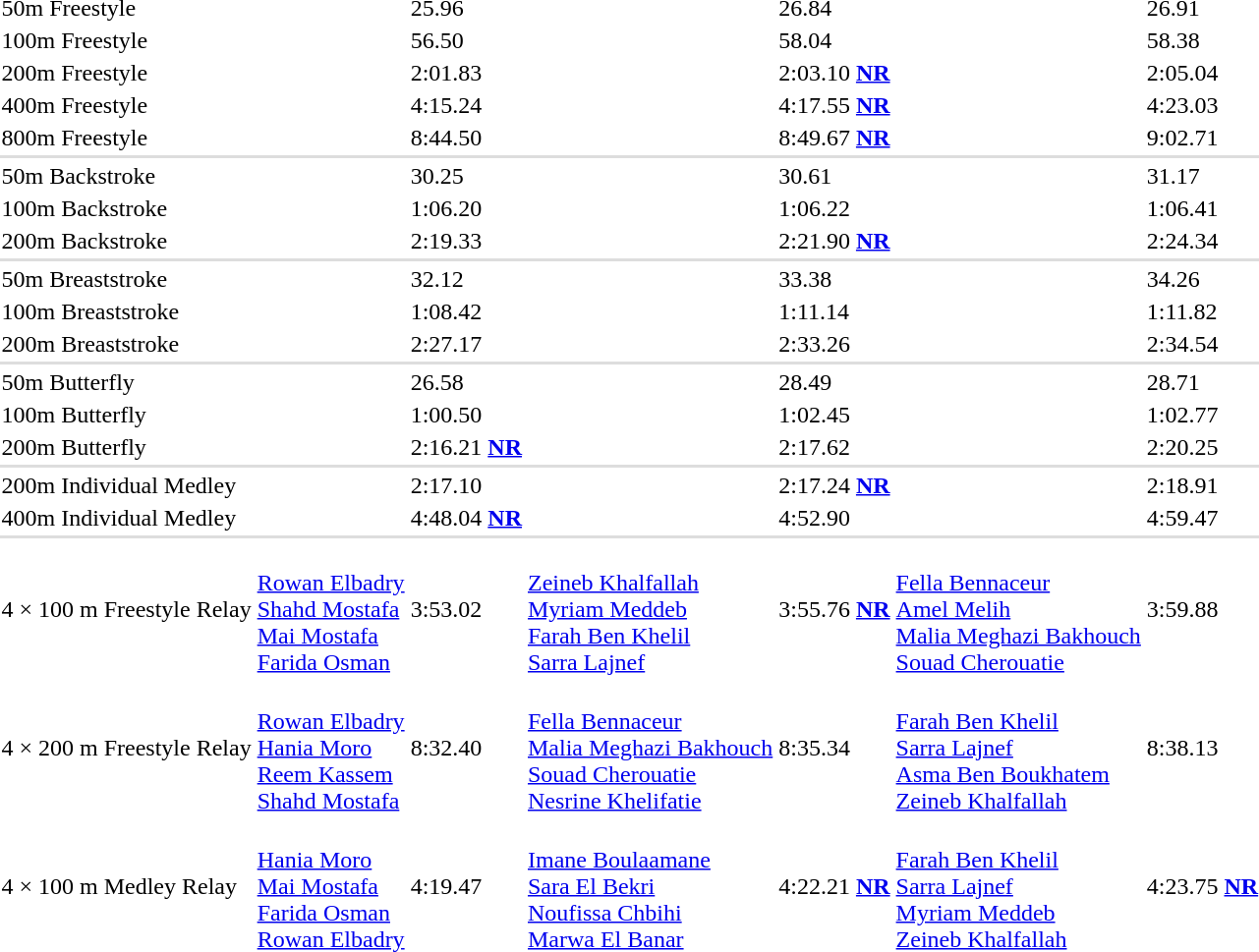<table>
<tr>
<td>50m Freestyle</td>
<td></td>
<td>25.96</td>
<td></td>
<td>26.84</td>
<td></td>
<td>26.91</td>
</tr>
<tr>
<td>100m Freestyle</td>
<td></td>
<td>56.50</td>
<td></td>
<td>58.04</td>
<td></td>
<td>58.38</td>
</tr>
<tr>
<td>200m Freestyle</td>
<td></td>
<td>2:01.83</td>
<td></td>
<td>2:03.10 <strong><a href='#'>NR</a></strong></td>
<td></td>
<td>2:05.04</td>
</tr>
<tr>
<td>400m Freestyle</td>
<td></td>
<td>4:15.24</td>
<td></td>
<td>4:17.55 <strong><a href='#'>NR</a></strong></td>
<td></td>
<td>4:23.03</td>
</tr>
<tr>
<td>800m Freestyle</td>
<td></td>
<td>8:44.50</td>
<td></td>
<td>8:49.67 <strong><a href='#'>NR</a></strong></td>
<td></td>
<td>9:02.71</td>
</tr>
<tr bgcolor=#DDDDDD>
<td colspan=7></td>
</tr>
<tr>
<td>50m Backstroke</td>
<td></td>
<td>30.25</td>
<td></td>
<td>30.61</td>
<td></td>
<td>31.17</td>
</tr>
<tr>
<td>100m Backstroke</td>
<td></td>
<td>1:06.20</td>
<td></td>
<td>1:06.22</td>
<td></td>
<td>1:06.41</td>
</tr>
<tr>
<td>200m Backstroke</td>
<td></td>
<td>2:19.33</td>
<td></td>
<td>2:21.90 <strong><a href='#'>NR</a></strong></td>
<td></td>
<td>2:24.34</td>
</tr>
<tr bgcolor=#DDDDDD>
<td colspan=7></td>
</tr>
<tr>
<td>50m Breaststroke</td>
<td></td>
<td>32.12</td>
<td></td>
<td>33.38</td>
<td></td>
<td>34.26</td>
</tr>
<tr>
<td>100m Breaststroke</td>
<td></td>
<td>1:08.42</td>
<td></td>
<td>1:11.14</td>
<td></td>
<td>1:11.82</td>
</tr>
<tr>
<td>200m Breaststroke</td>
<td></td>
<td>2:27.17</td>
<td></td>
<td>2:33.26</td>
<td></td>
<td>2:34.54</td>
</tr>
<tr bgcolor=#DDDDDD>
<td colspan=7></td>
</tr>
<tr>
<td>50m Butterfly</td>
<td></td>
<td>26.58</td>
<td></td>
<td>28.49</td>
<td></td>
<td>28.71</td>
</tr>
<tr>
<td>100m Butterfly</td>
<td></td>
<td>1:00.50</td>
<td></td>
<td>1:02.45</td>
<td></td>
<td>1:02.77</td>
</tr>
<tr>
<td>200m Butterfly</td>
<td></td>
<td>2:16.21 <strong><a href='#'>NR</a></strong></td>
<td></td>
<td>2:17.62</td>
<td></td>
<td>2:20.25</td>
</tr>
<tr bgcolor=#DDDDDD>
<td colspan=7></td>
</tr>
<tr>
<td>200m Individual Medley</td>
<td></td>
<td>2:17.10</td>
<td></td>
<td>2:17.24 <strong><a href='#'>NR</a></strong></td>
<td></td>
<td>2:18.91</td>
</tr>
<tr>
<td>400m Individual Medley</td>
<td></td>
<td>4:48.04 <strong><a href='#'>NR</a></strong></td>
<td></td>
<td>4:52.90</td>
<td></td>
<td>4:59.47</td>
</tr>
<tr bgcolor=#DDDDDD>
<td colspan=7></td>
</tr>
<tr>
<td>4 × 100 m Freestyle Relay</td>
<td><br><a href='#'>Rowan Elbadry</a><br><a href='#'>Shahd Mostafa</a><br><a href='#'>Mai Mostafa</a><br><a href='#'>Farida Osman</a></td>
<td>3:53.02</td>
<td><br><a href='#'>Zeineb Khalfallah</a><br><a href='#'>Myriam Meddeb</a><br><a href='#'>Farah Ben Khelil</a><br><a href='#'>Sarra Lajnef</a></td>
<td>3:55.76 <strong><a href='#'>NR</a></strong></td>
<td><br><a href='#'>Fella Bennaceur</a><br><a href='#'>Amel Melih</a><br><a href='#'>Malia Meghazi Bakhouch</a><br><a href='#'>Souad Cherouatie</a></td>
<td>3:59.88</td>
</tr>
<tr>
<td>4 × 200 m Freestyle Relay</td>
<td><br><a href='#'>Rowan Elbadry</a><br><a href='#'>Hania Moro</a><br><a href='#'>Reem Kassem</a><br><a href='#'>Shahd Mostafa</a></td>
<td>8:32.40</td>
<td><br><a href='#'>Fella Bennaceur</a><br><a href='#'>Malia Meghazi Bakhouch</a><br><a href='#'>Souad Cherouatie</a><br><a href='#'>Nesrine Khelifatie</a></td>
<td>8:35.34</td>
<td><br><a href='#'>Farah Ben Khelil</a><br><a href='#'>Sarra Lajnef</a><br><a href='#'>Asma Ben Boukhatem</a><br><a href='#'>Zeineb Khalfallah</a></td>
<td>8:38.13</td>
</tr>
<tr>
<td>4 × 100 m Medley Relay</td>
<td><br><a href='#'>Hania Moro</a><br><a href='#'>Mai Mostafa</a><br><a href='#'>Farida Osman</a><br><a href='#'>Rowan Elbadry</a></td>
<td>4:19.47</td>
<td><br><a href='#'>Imane Boulaamane</a><br><a href='#'>Sara El Bekri</a><br><a href='#'>Noufissa Chbihi</a><br><a href='#'>Marwa El Banar</a></td>
<td>4:22.21 <strong><a href='#'>NR</a></strong></td>
<td><br><a href='#'>Farah Ben Khelil</a><br><a href='#'>Sarra Lajnef</a><br><a href='#'>Myriam Meddeb</a><br><a href='#'>Zeineb Khalfallah</a></td>
<td>4:23.75 <strong><a href='#'>NR</a></strong></td>
</tr>
</table>
